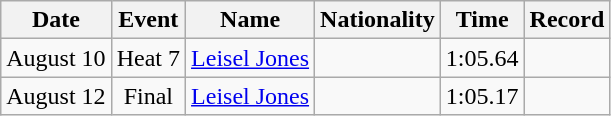<table class=wikitable style=text-align:center>
<tr>
<th>Date</th>
<th>Event</th>
<th>Name</th>
<th>Nationality</th>
<th>Time</th>
<th>Record</th>
</tr>
<tr>
<td>August 10</td>
<td>Heat 7</td>
<td align=left><a href='#'>Leisel Jones</a></td>
<td align=left></td>
<td>1:05.64</td>
<td></td>
</tr>
<tr>
<td>August 12</td>
<td>Final</td>
<td align=left><a href='#'>Leisel Jones</a></td>
<td align=left></td>
<td>1:05.17</td>
<td></td>
</tr>
</table>
